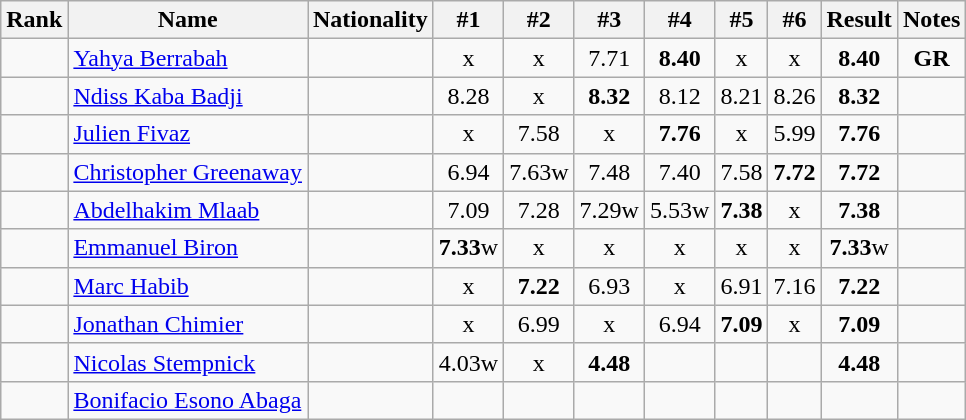<table class="wikitable sortable" style="text-align:center">
<tr>
<th>Rank</th>
<th>Name</th>
<th>Nationality</th>
<th>#1</th>
<th>#2</th>
<th>#3</th>
<th>#4</th>
<th>#5</th>
<th>#6</th>
<th>Result</th>
<th>Notes</th>
</tr>
<tr>
<td></td>
<td align=left><a href='#'>Yahya Berrabah</a></td>
<td align=left></td>
<td>x</td>
<td>x</td>
<td>7.71</td>
<td><strong>8.40</strong></td>
<td>x</td>
<td>x</td>
<td><strong>8.40</strong></td>
<td><strong>GR</strong></td>
</tr>
<tr>
<td></td>
<td align=left><a href='#'>Ndiss Kaba Badji</a></td>
<td align=left></td>
<td>8.28</td>
<td>x</td>
<td><strong>8.32</strong></td>
<td>8.12</td>
<td>8.21</td>
<td>8.26</td>
<td><strong>8.32</strong></td>
<td></td>
</tr>
<tr>
<td></td>
<td align=left><a href='#'>Julien Fivaz</a></td>
<td align=left></td>
<td>x</td>
<td>7.58</td>
<td>x</td>
<td><strong>7.76</strong></td>
<td>x</td>
<td>5.99</td>
<td><strong>7.76</strong></td>
<td></td>
</tr>
<tr>
<td></td>
<td align=left><a href='#'>Christopher Greenaway</a></td>
<td align=left></td>
<td>6.94</td>
<td>7.63w</td>
<td>7.48</td>
<td>7.40</td>
<td>7.58</td>
<td><strong>7.72</strong></td>
<td><strong>7.72</strong></td>
<td></td>
</tr>
<tr>
<td></td>
<td align=left><a href='#'>Abdelhakim Mlaab</a></td>
<td align=left></td>
<td>7.09</td>
<td>7.28</td>
<td>7.29w</td>
<td>5.53w</td>
<td><strong>7.38</strong></td>
<td>x</td>
<td><strong>7.38</strong></td>
<td></td>
</tr>
<tr>
<td></td>
<td align=left><a href='#'>Emmanuel Biron</a></td>
<td align=left></td>
<td><strong>7.33</strong>w</td>
<td>x</td>
<td>x</td>
<td>x</td>
<td>x</td>
<td>x</td>
<td><strong>7.33</strong>w</td>
<td></td>
</tr>
<tr>
<td></td>
<td align=left><a href='#'>Marc Habib</a></td>
<td align=left></td>
<td>x</td>
<td><strong>7.22</strong></td>
<td>6.93</td>
<td>x</td>
<td>6.91</td>
<td>7.16</td>
<td><strong>7.22</strong></td>
<td></td>
</tr>
<tr>
<td></td>
<td align=left><a href='#'>Jonathan Chimier</a></td>
<td align=left></td>
<td>x</td>
<td>6.99</td>
<td>x</td>
<td>6.94</td>
<td><strong>7.09</strong></td>
<td>x</td>
<td><strong>7.09</strong></td>
<td></td>
</tr>
<tr>
<td></td>
<td align=left><a href='#'>Nicolas Stempnick</a></td>
<td align=left></td>
<td>4.03w</td>
<td>x</td>
<td><strong>4.48</strong></td>
<td></td>
<td></td>
<td></td>
<td><strong>4.48</strong></td>
<td></td>
</tr>
<tr>
<td></td>
<td align=left><a href='#'>Bonifacio Esono Abaga</a></td>
<td align=left></td>
<td></td>
<td></td>
<td></td>
<td></td>
<td></td>
<td></td>
<td><strong></strong></td>
<td></td>
</tr>
</table>
